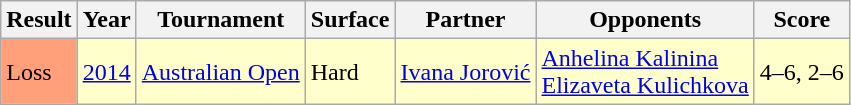<table class="wikitable">
<tr>
<th>Result</th>
<th>Year</th>
<th>Tournament</th>
<th>Surface</th>
<th>Partner</th>
<th>Opponents</th>
<th class="unsortable">Score</th>
</tr>
<tr style="background:#ffc;">
<td style="background:#ffa07a;">Loss</td>
<td><a href='#'>2014</a></td>
<td><a href='#'>Australian Open</a></td>
<td>Hard</td>
<td> <a href='#'>Ivana Jorović</a></td>
<td> <a href='#'>Anhelina Kalinina</a> <br>  <a href='#'>Elizaveta Kulichkova</a></td>
<td>4–6, 2–6</td>
</tr>
</table>
